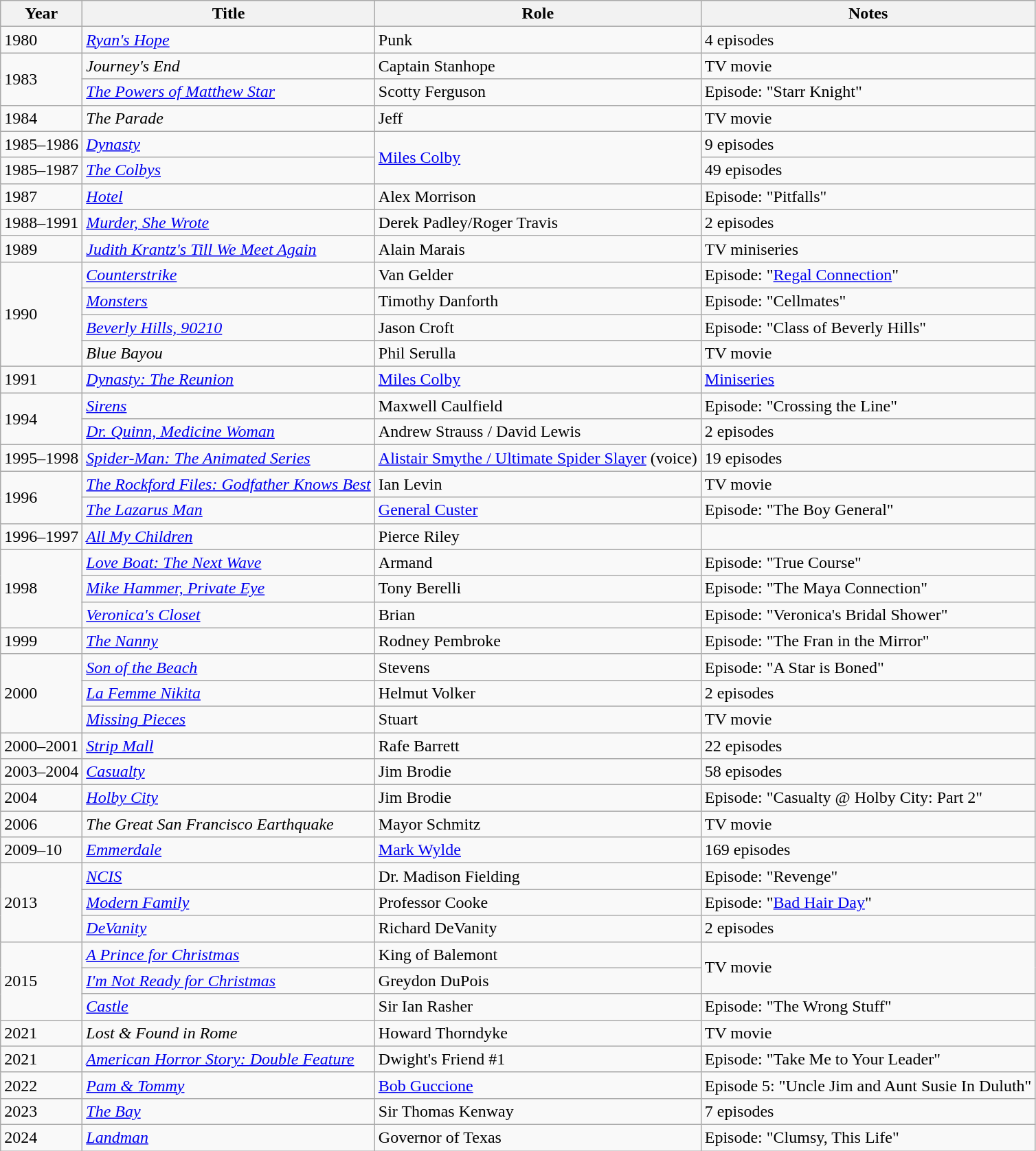<table class="wikitable sortable">
<tr>
<th>Year</th>
<th>Title</th>
<th>Role</th>
<th>Notes</th>
</tr>
<tr>
<td>1980</td>
<td><em><a href='#'>Ryan's Hope</a></em></td>
<td>Punk</td>
<td>4 episodes</td>
</tr>
<tr>
<td rowspan="2">1983</td>
<td><em>Journey's End</em></td>
<td>Captain Stanhope</td>
<td>TV movie</td>
</tr>
<tr>
<td><em><a href='#'>The Powers of Matthew Star</a></em></td>
<td>Scotty Ferguson</td>
<td>Episode: "Starr Knight"</td>
</tr>
<tr>
<td>1984</td>
<td><em>The Parade</em></td>
<td>Jeff</td>
<td>TV movie</td>
</tr>
<tr>
<td>1985–1986</td>
<td><em><a href='#'>Dynasty</a></em></td>
<td rowspan="2"><a href='#'>Miles Colby</a></td>
<td>9 episodes</td>
</tr>
<tr>
<td>1985–1987</td>
<td><em><a href='#'>The Colbys</a></em></td>
<td>49 episodes</td>
</tr>
<tr>
<td>1987</td>
<td><em><a href='#'>Hotel</a></em></td>
<td>Alex Morrison</td>
<td>Episode: "Pitfalls"</td>
</tr>
<tr>
<td>1988–1991</td>
<td><em><a href='#'>Murder, She Wrote</a></em></td>
<td>Derek Padley/Roger Travis</td>
<td>2 episodes</td>
</tr>
<tr>
<td>1989</td>
<td><em><a href='#'>Judith Krantz's Till We Meet Again</a></em></td>
<td>Alain Marais</td>
<td>TV miniseries</td>
</tr>
<tr>
<td rowspan="4">1990</td>
<td><em><a href='#'>Counterstrike</a></em></td>
<td>Van Gelder</td>
<td>Episode: "<a href='#'>Regal Connection</a>"</td>
</tr>
<tr>
<td><em><a href='#'>Monsters</a></em></td>
<td>Timothy Danforth</td>
<td>Episode: "Cellmates"</td>
</tr>
<tr>
<td><em><a href='#'>Beverly Hills, 90210</a></em></td>
<td>Jason Croft</td>
<td>Episode: "Class of Beverly Hills"</td>
</tr>
<tr>
<td><em>Blue Bayou</em></td>
<td>Phil Serulla</td>
<td>TV movie</td>
</tr>
<tr>
<td>1991</td>
<td><em><a href='#'>Dynasty: The Reunion</a></em></td>
<td><a href='#'>Miles Colby</a></td>
<td><a href='#'>Miniseries</a></td>
</tr>
<tr>
<td rowspan="2">1994</td>
<td><em><a href='#'>Sirens</a></em></td>
<td>Maxwell Caulfield</td>
<td>Episode: "Crossing the Line"</td>
</tr>
<tr>
<td><em><a href='#'>Dr. Quinn, Medicine Woman</a></em></td>
<td>Andrew Strauss / David Lewis</td>
<td>2 episodes</td>
</tr>
<tr>
<td>1995–1998</td>
<td><em><a href='#'>Spider-Man: The Animated Series</a></em></td>
<td><a href='#'>Alistair Smythe / Ultimate Spider Slayer</a> (voice)</td>
<td>19 episodes</td>
</tr>
<tr>
<td rowspan="2">1996</td>
<td><em><a href='#'>The Rockford Files: Godfather Knows Best</a></em></td>
<td>Ian Levin</td>
<td>TV movie</td>
</tr>
<tr>
<td><em><a href='#'>The Lazarus Man</a></em></td>
<td><a href='#'>General Custer</a></td>
<td>Episode: "The Boy General"</td>
</tr>
<tr>
<td>1996–1997</td>
<td><em><a href='#'>All My Children</a></em></td>
<td>Pierce Riley</td>
<td></td>
</tr>
<tr>
<td rowspan="3">1998</td>
<td><em><a href='#'>Love Boat: The Next Wave</a></em></td>
<td>Armand</td>
<td>Episode: "True Course"</td>
</tr>
<tr>
<td><em><a href='#'>Mike Hammer, Private Eye</a></em></td>
<td>Tony Berelli</td>
<td>Episode: "The Maya Connection"</td>
</tr>
<tr>
<td><em><a href='#'>Veronica's Closet</a></em></td>
<td>Brian</td>
<td>Episode: "Veronica's Bridal Shower"</td>
</tr>
<tr>
<td>1999</td>
<td><em><a href='#'>The Nanny</a></em></td>
<td>Rodney Pembroke</td>
<td>Episode: "The Fran in the Mirror"</td>
</tr>
<tr>
<td rowspan="3">2000</td>
<td><em><a href='#'>Son of the Beach</a></em></td>
<td>Stevens</td>
<td>Episode: "A Star is Boned"</td>
</tr>
<tr>
<td><em><a href='#'>La Femme Nikita</a></em></td>
<td>Helmut Volker</td>
<td>2 episodes</td>
</tr>
<tr>
<td><em><a href='#'>Missing Pieces</a></em></td>
<td>Stuart</td>
<td>TV movie</td>
</tr>
<tr>
<td>2000–2001</td>
<td><em><a href='#'>Strip Mall</a></em></td>
<td>Rafe Barrett</td>
<td>22 episodes</td>
</tr>
<tr>
<td>2003–2004</td>
<td><em><a href='#'>Casualty</a></em></td>
<td>Jim Brodie</td>
<td>58 episodes</td>
</tr>
<tr>
<td>2004</td>
<td><em><a href='#'>Holby City</a></em></td>
<td>Jim Brodie</td>
<td>Episode: "Casualty @ Holby City: Part 2"</td>
</tr>
<tr>
<td>2006</td>
<td><em>The Great San Francisco Earthquake</em></td>
<td>Mayor Schmitz</td>
<td>TV movie</td>
</tr>
<tr>
<td>2009–10</td>
<td><em><a href='#'>Emmerdale</a></em></td>
<td><a href='#'>Mark Wylde</a></td>
<td>169 episodes</td>
</tr>
<tr>
<td rowspan="3">2013</td>
<td><em><a href='#'>NCIS</a></em></td>
<td>Dr. Madison Fielding</td>
<td>Episode: "Revenge"</td>
</tr>
<tr>
<td><em><a href='#'>Modern Family</a></em></td>
<td>Professor Cooke</td>
<td>Episode: "<a href='#'>Bad Hair Day</a>"</td>
</tr>
<tr>
<td><em><a href='#'>DeVanity</a></em></td>
<td>Richard DeVanity</td>
<td>2 episodes</td>
</tr>
<tr>
<td rowspan="3">2015</td>
<td><em><a href='#'>A Prince for Christmas</a></em></td>
<td>King of Balemont</td>
<td rowspan="2">TV movie</td>
</tr>
<tr>
<td><em><a href='#'>I'm Not Ready for Christmas</a></em></td>
<td>Greydon DuPois</td>
</tr>
<tr>
<td><em><a href='#'>Castle</a></em></td>
<td>Sir Ian Rasher</td>
<td>Episode: "The Wrong Stuff"</td>
</tr>
<tr>
<td>2021</td>
<td><em>Lost & Found in Rome</em></td>
<td>Howard Thorndyke</td>
<td>TV movie</td>
</tr>
<tr>
<td>2021</td>
<td><em><a href='#'>American Horror Story: Double Feature</a></em></td>
<td>Dwight's Friend #1</td>
<td>Episode: "Take Me to Your Leader"</td>
</tr>
<tr>
<td>2022</td>
<td><em><a href='#'>Pam & Tommy</a></em></td>
<td><a href='#'>Bob Guccione</a></td>
<td>Episode 5: "Uncle Jim and Aunt Susie In Duluth"</td>
</tr>
<tr>
<td>2023</td>
<td><em><a href='#'>The Bay</a></em></td>
<td>Sir Thomas Kenway</td>
<td>7 episodes</td>
</tr>
<tr>
<td>2024</td>
<td><em><a href='#'>Landman</a></em></td>
<td>Governor of Texas</td>
<td>Episode: "Clumsy, This Life"</td>
</tr>
</table>
